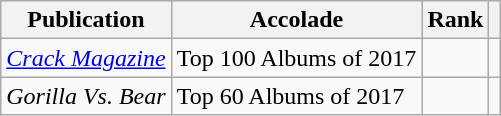<table class="sortable wikitable">
<tr>
<th>Publication</th>
<th>Accolade</th>
<th>Rank</th>
<th class="unsortable"></th>
</tr>
<tr>
<td><em><a href='#'>Crack Magazine</a></em></td>
<td>Top 100 Albums of 2017</td>
<td></td>
<td></td>
</tr>
<tr>
<td><em>Gorilla Vs. Bear</em></td>
<td>Top 60 Albums of 2017</td>
<td></td>
<td></td>
</tr>
</table>
